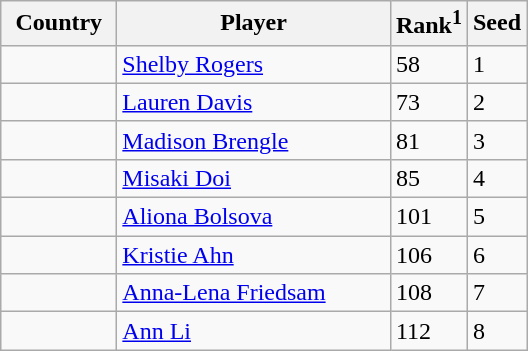<table class="sortable wikitable">
<tr>
<th width="70">Country</th>
<th width="175">Player</th>
<th>Rank<sup>1</sup></th>
<th>Seed</th>
</tr>
<tr>
<td></td>
<td><a href='#'>Shelby Rogers</a></td>
<td>58</td>
<td>1</td>
</tr>
<tr>
<td></td>
<td><a href='#'>Lauren Davis</a></td>
<td>73</td>
<td>2</td>
</tr>
<tr>
<td></td>
<td><a href='#'>Madison Brengle</a></td>
<td>81</td>
<td>3</td>
</tr>
<tr>
<td></td>
<td><a href='#'>Misaki Doi</a></td>
<td>85</td>
<td>4</td>
</tr>
<tr>
<td></td>
<td><a href='#'>Aliona Bolsova</a></td>
<td>101</td>
<td>5</td>
</tr>
<tr>
<td></td>
<td><a href='#'>Kristie Ahn</a></td>
<td>106</td>
<td>6</td>
</tr>
<tr>
<td></td>
<td><a href='#'>Anna-Lena Friedsam</a></td>
<td>108</td>
<td>7</td>
</tr>
<tr>
<td></td>
<td><a href='#'>Ann Li</a></td>
<td>112</td>
<td>8</td>
</tr>
</table>
